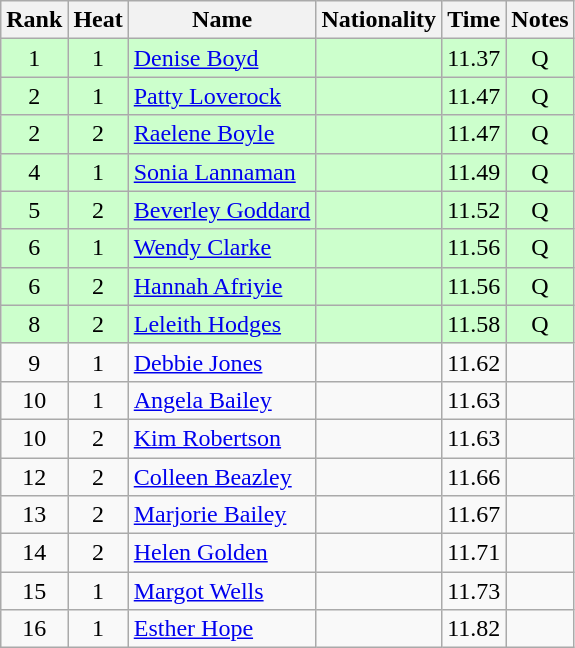<table class="wikitable sortable" style="text-align:center">
<tr>
<th>Rank</th>
<th>Heat</th>
<th>Name</th>
<th>Nationality</th>
<th>Time</th>
<th>Notes</th>
</tr>
<tr bgcolor=ccffcc>
<td>1</td>
<td>1</td>
<td align=left><a href='#'>Denise Boyd</a></td>
<td align=left></td>
<td>11.37</td>
<td>Q</td>
</tr>
<tr bgcolor=ccffcc>
<td>2</td>
<td>1</td>
<td align=left><a href='#'>Patty Loverock</a></td>
<td align=left></td>
<td>11.47</td>
<td>Q</td>
</tr>
<tr bgcolor=ccffcc>
<td>2</td>
<td>2</td>
<td align=left><a href='#'>Raelene Boyle</a></td>
<td align=left></td>
<td>11.47</td>
<td>Q</td>
</tr>
<tr bgcolor=ccffcc>
<td>4</td>
<td>1</td>
<td align=left><a href='#'>Sonia Lannaman</a></td>
<td align=left></td>
<td>11.49</td>
<td>Q</td>
</tr>
<tr bgcolor=ccffcc>
<td>5</td>
<td>2</td>
<td align=left><a href='#'>Beverley Goddard</a></td>
<td align=left></td>
<td>11.52</td>
<td>Q</td>
</tr>
<tr bgcolor=ccffcc>
<td>6</td>
<td>1</td>
<td align=left><a href='#'>Wendy Clarke</a></td>
<td align=left></td>
<td>11.56</td>
<td>Q</td>
</tr>
<tr bgcolor=ccffcc>
<td>6</td>
<td>2</td>
<td align=left><a href='#'>Hannah Afriyie</a></td>
<td align=left></td>
<td>11.56</td>
<td>Q</td>
</tr>
<tr bgcolor=ccffcc>
<td>8</td>
<td>2</td>
<td align=left><a href='#'>Leleith Hodges</a></td>
<td align=left></td>
<td>11.58</td>
<td>Q</td>
</tr>
<tr>
<td>9</td>
<td>1</td>
<td align=left><a href='#'>Debbie Jones</a></td>
<td align=left></td>
<td>11.62</td>
<td></td>
</tr>
<tr>
<td>10</td>
<td>1</td>
<td align=left><a href='#'>Angela Bailey</a></td>
<td align=left></td>
<td>11.63</td>
<td></td>
</tr>
<tr>
<td>10</td>
<td>2</td>
<td align=left><a href='#'>Kim Robertson</a></td>
<td align=left></td>
<td>11.63</td>
<td></td>
</tr>
<tr>
<td>12</td>
<td>2</td>
<td align=left><a href='#'>Colleen Beazley</a></td>
<td align=left></td>
<td>11.66</td>
<td></td>
</tr>
<tr>
<td>13</td>
<td>2</td>
<td align=left><a href='#'>Marjorie Bailey</a></td>
<td align=left></td>
<td>11.67</td>
<td></td>
</tr>
<tr>
<td>14</td>
<td>2</td>
<td align=left><a href='#'>Helen Golden</a></td>
<td align=left></td>
<td>11.71</td>
<td></td>
</tr>
<tr>
<td>15</td>
<td>1</td>
<td align=left><a href='#'>Margot Wells</a></td>
<td align=left></td>
<td>11.73</td>
<td></td>
</tr>
<tr>
<td>16</td>
<td>1</td>
<td align=left><a href='#'>Esther Hope</a></td>
<td align=left></td>
<td>11.82</td>
<td></td>
</tr>
</table>
